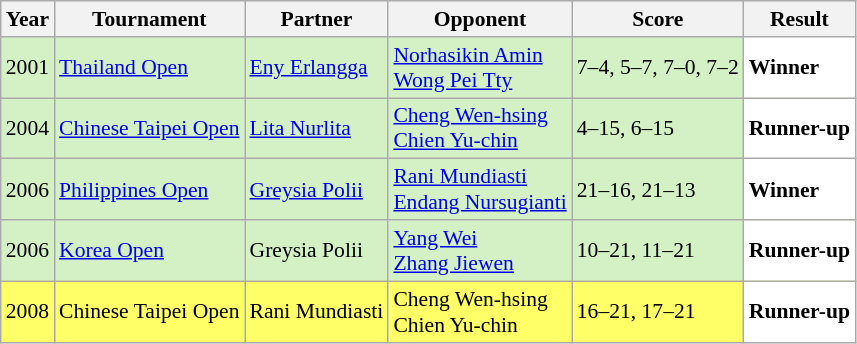<table class="sortable wikitable" style="font-size: 90%">
<tr>
<th>Year</th>
<th>Tournament</th>
<th>Partner</th>
<th>Opponent</th>
<th>Score</th>
<th>Result</th>
</tr>
<tr style="background:#D4F1C5">
<td align="center">2001</td>
<td align="left"><a href='#'>Thailand Open</a></td>
<td align="left"> <a href='#'>Eny Erlangga</a></td>
<td align="left"> <a href='#'>Norhasikin Amin</a><br> <a href='#'>Wong Pei Tty</a></td>
<td align="left">7–4, 5–7, 7–0, 7–2</td>
<td style="text-align:left; background:white"> <strong>Winner</strong></td>
</tr>
<tr style="background:#D4F1C5">
<td align="center">2004</td>
<td align="left"><a href='#'>Chinese Taipei Open</a></td>
<td align="left"> <a href='#'>Lita Nurlita</a></td>
<td align="left"> <a href='#'>Cheng Wen-hsing</a><br> <a href='#'>Chien Yu-chin</a></td>
<td align="left">4–15, 6–15</td>
<td style="text-align:left; background:white"> <strong>Runner-up</strong></td>
</tr>
<tr style="background:#D4F1C5">
<td align="center">2006</td>
<td align="left"><a href='#'>Philippines Open</a></td>
<td align="left"> <a href='#'>Greysia Polii</a></td>
<td align="left"> <a href='#'>Rani Mundiasti</a><br> <a href='#'>Endang Nursugianti</a></td>
<td align="left">21–16, 21–13</td>
<td style="text-align:left; background:white"> <strong>Winner</strong></td>
</tr>
<tr style="background:#D4F1C5">
<td align="center">2006</td>
<td align="left"><a href='#'>Korea Open</a></td>
<td align="left"> Greysia Polii</td>
<td align="left"> <a href='#'>Yang Wei</a><br> <a href='#'>Zhang Jiewen</a></td>
<td align="left">10–21, 11–21</td>
<td style="text-align:left; background:white"> <strong>Runner-up</strong></td>
</tr>
<tr style="background:#FFFF67">
<td align="center">2008</td>
<td align="left">Chinese Taipei Open</td>
<td align="left"> Rani Mundiasti</td>
<td align="left"> Cheng Wen-hsing<br> Chien Yu-chin</td>
<td align="left">16–21, 17–21</td>
<td style="text-align:left; background:white"> <strong>Runner-up</strong></td>
</tr>
</table>
